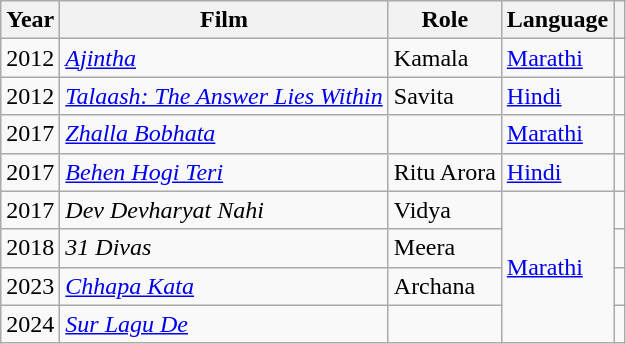<table class="wikitable plainrowheaders sortable" style="margin-right: 0;">
<tr>
<th scope="col">Year</th>
<th scope="col">Film</th>
<th scope="col">Role</th>
<th scope="col" class="unsortable">Language</th>
<th scope="col" class="unsortable"></th>
</tr>
<tr>
<td>2012</td>
<td><em><a href='#'>Ajintha</a></em></td>
<td>Kamala</td>
<td><a href='#'>Marathi</a></td>
<td></td>
</tr>
<tr>
<td>2012</td>
<td><em><a href='#'>Talaash: The Answer Lies Within</a></em></td>
<td>Savita</td>
<td><a href='#'>Hindi</a></td>
<td></td>
</tr>
<tr>
<td>2017</td>
<td><em><a href='#'>Zhalla Bobhata</a></em></td>
<td></td>
<td><a href='#'>Marathi</a></td>
<td></td>
</tr>
<tr>
<td>2017</td>
<td><em><a href='#'>Behen Hogi Teri</a></em></td>
<td>Ritu Arora</td>
<td><a href='#'>Hindi</a></td>
<td></td>
</tr>
<tr>
<td>2017</td>
<td><em>Dev Devharyat Nahi </em></td>
<td>Vidya</td>
<td rowspan="4"><a href='#'>Marathi</a></td>
<td></td>
</tr>
<tr>
<td>2018</td>
<td><em>31 Divas</em></td>
<td>Meera</td>
<td></td>
</tr>
<tr>
<td>2023</td>
<td><em><a href='#'>Chhapa Kata</a></em></td>
<td>Archana</td>
<td></td>
</tr>
<tr>
<td>2024</td>
<td><em><a href='#'>Sur Lagu De</a></em></td>
<td></td>
<td></td>
</tr>
</table>
